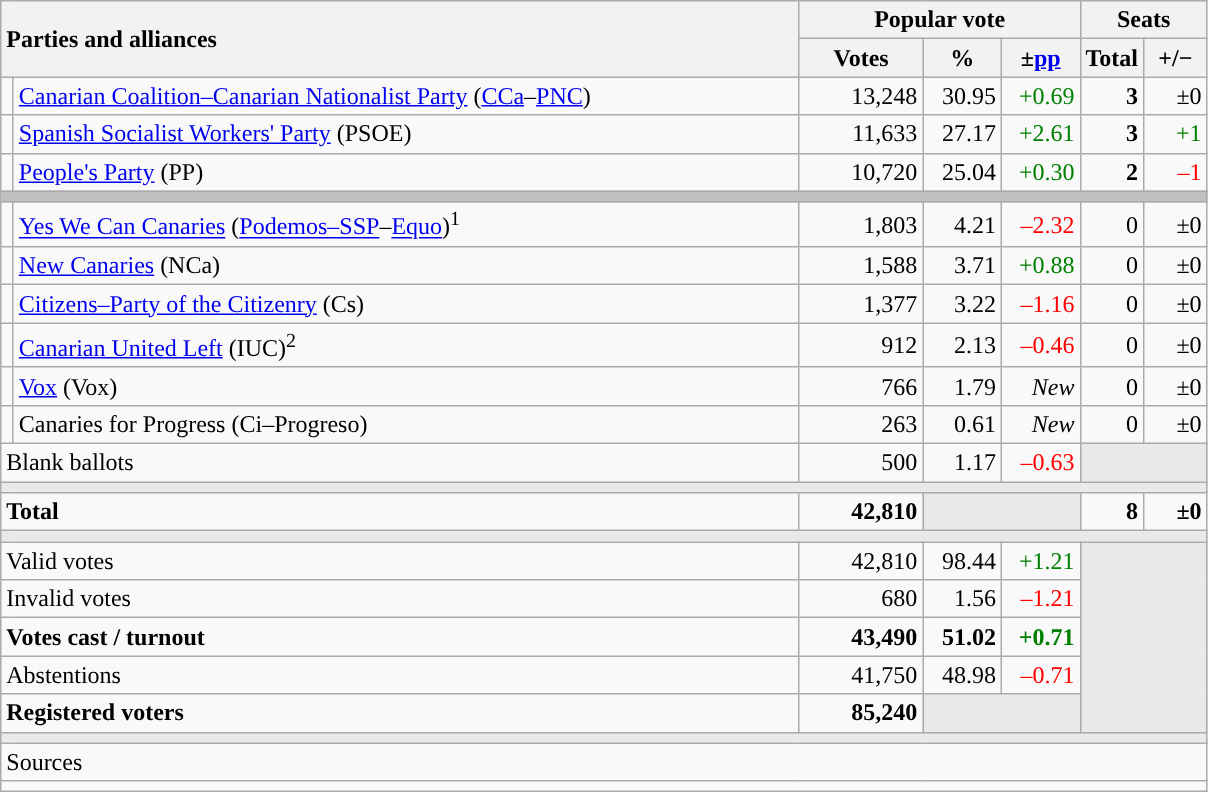<table class="wikitable" style="text-align:right;">
<tr>
<th style="text-align:left;" rowspan="2" colspan="2" width="525">Parties and alliances</th>
<th colspan="3">Popular vote</th>
<th colspan="2">Seats</th>
</tr>
<tr>
<th width="75">Votes</th>
<th width="45">%</th>
<th width="45">±<a href='#'>pp</a></th>
<th width="35">Total</th>
<th width="35">+/−</th>
</tr>
<tr>
<td width="1" style="color:inherit;background:"></td>
<td align="left"><a href='#'>Canarian Coalition–Canarian Nationalist Party</a> (<a href='#'>CCa</a>–<a href='#'>PNC</a>)</td>
<td>13,248</td>
<td>30.95</td>
<td style="color:green;">+0.69</td>
<td><strong>3</strong></td>
<td>±0</td>
</tr>
<tr>
<td style="color:inherit;background:"></td>
<td align="left"><a href='#'>Spanish Socialist Workers' Party</a> (PSOE)</td>
<td>11,633</td>
<td>27.17</td>
<td style="color:green;">+2.61</td>
<td><strong>3</strong></td>
<td style="color:green;">+1</td>
</tr>
<tr>
<td style="color:inherit;background:"></td>
<td align="left"><a href='#'>People's Party</a> (PP)</td>
<td>10,720</td>
<td>25.04</td>
<td style="color:green;">+0.30</td>
<td><strong>2</strong></td>
<td style="color:red;">–1</td>
</tr>
<tr>
<td colspan="7" bgcolor="#C0C0C0"></td>
</tr>
<tr>
<td style="color:inherit;background:"></td>
<td align="left"><a href='#'>Yes We Can Canaries</a> (<a href='#'>Podemos–SSP</a>–<a href='#'>Equo</a>)<sup>1</sup></td>
<td>1,803</td>
<td>4.21</td>
<td style="color:red;">–2.32</td>
<td>0</td>
<td>±0</td>
</tr>
<tr>
<td style="color:inherit;background:"></td>
<td align="left"><a href='#'>New Canaries</a> (NCa)</td>
<td>1,588</td>
<td>3.71</td>
<td style="color:green;">+0.88</td>
<td>0</td>
<td>±0</td>
</tr>
<tr>
<td style="color:inherit;background:"></td>
<td align="left"><a href='#'>Citizens–Party of the Citizenry</a> (Cs)</td>
<td>1,377</td>
<td>3.22</td>
<td style="color:red;">–1.16</td>
<td>0</td>
<td>±0</td>
</tr>
<tr>
<td style="color:inherit;background:"></td>
<td align="left"><a href='#'>Canarian United Left</a> (IUC)<sup>2</sup></td>
<td>912</td>
<td>2.13</td>
<td style="color:red;">–0.46</td>
<td>0</td>
<td>±0</td>
</tr>
<tr>
<td style="color:inherit;background:"></td>
<td align="left"><a href='#'>Vox</a> (Vox)</td>
<td>766</td>
<td>1.79</td>
<td><em>New</em></td>
<td>0</td>
<td>±0</td>
</tr>
<tr>
<td style="color:inherit;background:"></td>
<td align="left">Canaries for Progress (Ci–Progreso)</td>
<td>263</td>
<td>0.61</td>
<td><em>New</em></td>
<td>0</td>
<td>±0</td>
</tr>
<tr>
<td align="left" colspan="2">Blank ballots</td>
<td>500</td>
<td>1.17</td>
<td style="color:red;">–0.63</td>
<td bgcolor="#E9E9E9" colspan="2"></td>
</tr>
<tr>
<td colspan="7" bgcolor="#E9E9E9"></td>
</tr>
<tr style="font-weight:bold;">
<td align="left" colspan="2">Total</td>
<td>42,810</td>
<td bgcolor="#E9E9E9" colspan="2"></td>
<td>8</td>
<td>±0</td>
</tr>
<tr>
<td colspan="7" bgcolor="#E9E9E9"></td>
</tr>
<tr>
<td align="left" colspan="2">Valid votes</td>
<td>42,810</td>
<td>98.44</td>
<td style="color:green;">+1.21</td>
<td bgcolor="#E9E9E9" colspan="2" rowspan="5"></td>
</tr>
<tr>
<td align="left" colspan="2">Invalid votes</td>
<td>680</td>
<td>1.56</td>
<td style="color:red;">–1.21</td>
</tr>
<tr style="font-weight:bold;">
<td align="left" colspan="2">Votes cast / turnout</td>
<td>43,490</td>
<td>51.02</td>
<td style="color:green;">+0.71</td>
</tr>
<tr>
<td align="left" colspan="2">Abstentions</td>
<td>41,750</td>
<td>48.98</td>
<td style="color:red;">–0.71</td>
</tr>
<tr style="font-weight:bold;">
<td align="left" colspan="2">Registered voters</td>
<td>85,240</td>
<td bgcolor="#E9E9E9" colspan="2"></td>
</tr>
<tr>
<td colspan="7" bgcolor="#E9E9E9"></td>
</tr>
<tr>
<td align="left" colspan="7">Sources</td>
</tr>
<tr>
<td colspan="9" style="text-align:left;font-size:95%;max-width:790px;"></td>
</tr>
</table>
